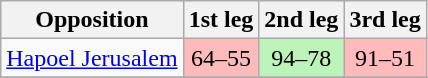<table class="wikitable" style="text-align: center;">
<tr>
<th>Opposition</th>
<th>1st leg</th>
<th>2nd leg</th>
<th>3rd leg</th>
</tr>
<tr>
<td align="left"> <a href='#'>Hapoel Jerusalem</a></td>
<td bgcolor=#FFBBBB>64–55</td>
<td bgcolor=#BBF3BB>94–78</td>
<td bgcolor=#FFBBBB>91–51</td>
</tr>
<tr>
</tr>
</table>
